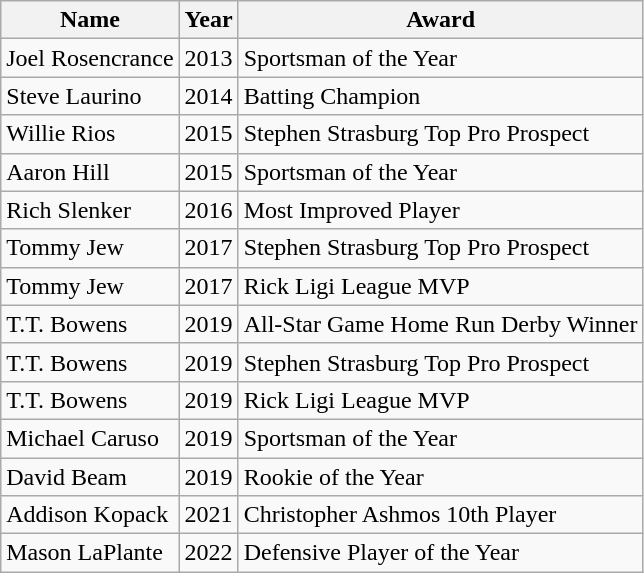<table class="wikitable">
<tr>
<th>Name</th>
<th>Year</th>
<th>Award</th>
</tr>
<tr>
<td>Joel Rosencrance</td>
<td>2013</td>
<td>Sportsman of the Year</td>
</tr>
<tr>
<td>Steve Laurino</td>
<td>2014</td>
<td>Batting Champion</td>
</tr>
<tr>
<td>Willie Rios</td>
<td>2015</td>
<td>Stephen Strasburg Top Pro Prospect</td>
</tr>
<tr>
<td>Aaron Hill</td>
<td>2015</td>
<td>Sportsman of the Year</td>
</tr>
<tr>
<td>Rich Slenker</td>
<td>2016</td>
<td>Most Improved Player</td>
</tr>
<tr>
<td>Tommy Jew</td>
<td>2017</td>
<td>Stephen Strasburg Top Pro Prospect</td>
</tr>
<tr>
<td>Tommy Jew</td>
<td>2017</td>
<td>Rick Ligi League MVP</td>
</tr>
<tr>
<td>T.T. Bowens</td>
<td>2019</td>
<td>All-Star Game Home Run Derby Winner</td>
</tr>
<tr>
<td>T.T. Bowens</td>
<td>2019</td>
<td>Stephen Strasburg Top Pro Prospect</td>
</tr>
<tr>
<td>T.T. Bowens</td>
<td>2019</td>
<td>Rick Ligi League MVP</td>
</tr>
<tr>
<td>Michael Caruso</td>
<td>2019</td>
<td>Sportsman of the Year</td>
</tr>
<tr>
<td>David Beam</td>
<td>2019</td>
<td>Rookie of the Year</td>
</tr>
<tr>
<td>Addison Kopack</td>
<td>2021</td>
<td>Christopher Ashmos 10th Player</td>
</tr>
<tr>
<td>Mason LaPlante</td>
<td>2022</td>
<td>Defensive Player of the Year</td>
</tr>
</table>
